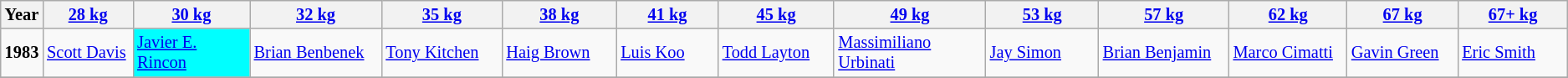<table class="wikitable sortable"  style="font-size: 85%">
<tr>
<th>Year</th>
<th width=200><a href='#'>28 kg</a></th>
<th width=275><a href='#'>30 kg</a></th>
<th width=275><a href='#'>32 kg</a></th>
<th width=275><a href='#'>35 kg</a></th>
<th width=275><a href='#'>38 kg</a></th>
<th width=275><a href='#'>41 kg</a></th>
<th width=275><a href='#'>45 kg</a></th>
<th width=275><a href='#'>49 kg</a></th>
<th width=275><a href='#'>53 kg</a></th>
<th width=275><a href='#'>57 kg</a></th>
<th width=275><a href='#'>62 kg</a></th>
<th width=275><a href='#'>67 kg</a></th>
<th width=275><a href='#'>67+ kg</a></th>
</tr>
<tr>
<td><strong>1983</strong></td>
<td> <a href='#'>Scott Davis</a></td>
<td bgcolor="aqua"> <a href='#'>Javier E. Rincon</a></td>
<td> <a href='#'>Brian Benbenek</a></td>
<td> <a href='#'>Tony Kitchen</a></td>
<td> <a href='#'>Haig Brown</a></td>
<td> <a href='#'>Luis Koo</a></td>
<td> <a href='#'>Todd Layton</a></td>
<td> <a href='#'>Massimiliano Urbinati</a></td>
<td> <a href='#'>Jay Simon</a></td>
<td> <a href='#'>Brian Benjamin</a></td>
<td> <a href='#'>Marco Cimatti</a></td>
<td> <a href='#'>Gavin Green</a></td>
<td> <a href='#'>Eric Smith</a></td>
</tr>
<tr>
</tr>
</table>
